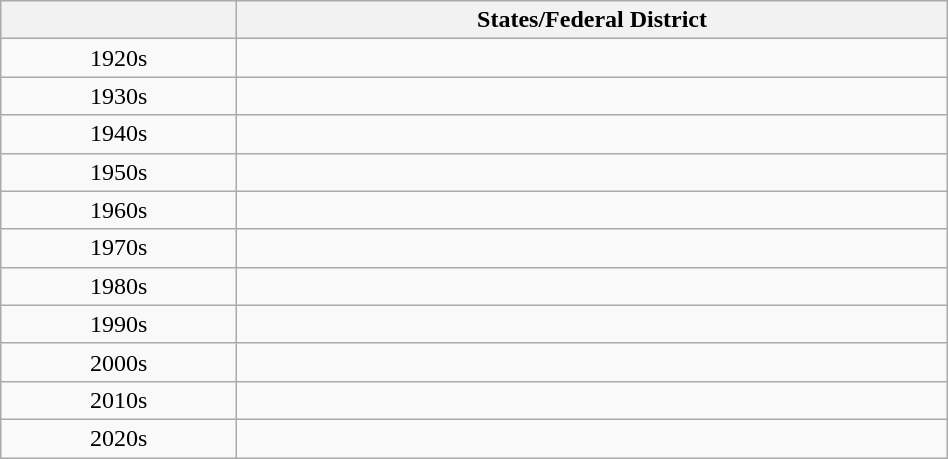<table class="wikitable" style="width:50%">
<tr>
<th style="width:8em;"></th>
<th style="width:25em;">States/Federal District</th>
</tr>
<tr>
<td style="text-align:center;">1920s</td>
<td></td>
</tr>
<tr>
<td style="text-align:center;">1930s</td>
<td></td>
</tr>
<tr>
<td style="text-align:center;">1940s</td>
<td></td>
</tr>
<tr>
<td style="text-align:center;">1950s</td>
<td></td>
</tr>
<tr>
<td style="text-align:center;">1960s</td>
<td></td>
</tr>
<tr>
<td style="text-align:center;">1970s</td>
<td></td>
</tr>
<tr>
<td style="text-align:center;">1980s</td>
<td></td>
</tr>
<tr>
<td style="text-align:center;">1990s</td>
<td></td>
</tr>
<tr>
<td style="text-align:center;">2000s</td>
<td></td>
</tr>
<tr>
<td style="text-align:center;">2010s</td>
<td></td>
</tr>
<tr>
<td style="text-align:center;">2020s</td>
<td></td>
</tr>
</table>
